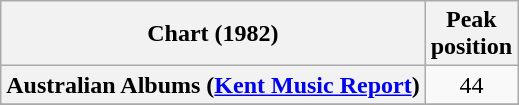<table class="wikitable plainrowheaders sortable" style="text-align:center;">
<tr>
<th>Chart (1982)</th>
<th>Peak<br>position</th>
</tr>
<tr>
<th scope="row">Australian Albums (<a href='#'>Kent Music Report</a>)</th>
<td>44</td>
</tr>
<tr>
</tr>
<tr>
</tr>
<tr>
</tr>
</table>
